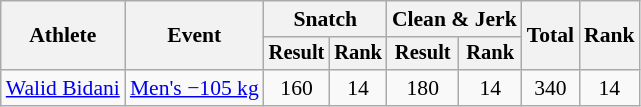<table class="wikitable" style="font-size:90%">
<tr>
<th rowspan="2">Athlete</th>
<th rowspan="2">Event</th>
<th colspan="2">Snatch</th>
<th colspan="2">Clean & Jerk</th>
<th rowspan="2">Total</th>
<th rowspan="2">Rank</th>
</tr>
<tr style="font-size:95%">
<th>Result</th>
<th>Rank</th>
<th>Result</th>
<th>Rank</th>
</tr>
<tr align=center>
<td align=left><a href='#'>Walid Bidani</a></td>
<td align=left><a href='#'>Men's −105 kg</a></td>
<td>160</td>
<td>14</td>
<td>180</td>
<td>14</td>
<td>340</td>
<td>14</td>
</tr>
</table>
